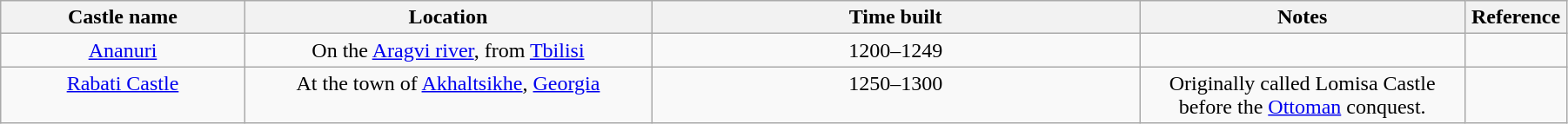<table class="wikitable" style="width:95%;">
<tr valign="top"|- valign="top">
<th style="width:15%; text-align:center;">Castle name</th>
<th style="width:25%; text-align:center;">Location</th>
<th style="width:30%; text-align:center;">Time built</th>
<th style="width:20%; text-align:center;">Notes</th>
<th style="width:5%; text-align:center;">Reference</th>
</tr>
<tr valign="top">
<td align=center><a href='#'>Ananuri</a></td>
<td align=center>On the <a href='#'>Aragvi river</a>,  from <a href='#'>Tbilisi</a></td>
<td align=center>1200–1249</td>
<td align=center></td>
<td align=center></td>
</tr>
<tr valign="top">
<td align=center><a href='#'>Rabati Castle</a></td>
<td align=center>At the town of <a href='#'>Akhaltsikhe</a>, <a href='#'>Georgia</a></td>
<td align=center>1250–1300</td>
<td align=center>Originally called Lomisa Castle before the <a href='#'>Ottoman</a> conquest.</td>
<td align=center></td>
</tr>
</table>
